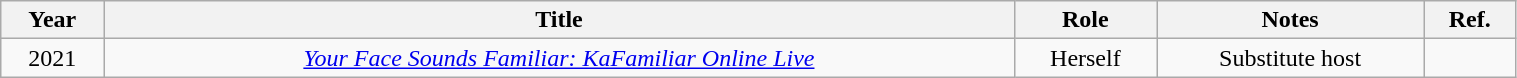<table class="wikitable" style="text-align:center" width=80%>
<tr>
<th>Year</th>
<th>Title</th>
<th>Role</th>
<th>Notes</th>
<th>Ref.</th>
</tr>
<tr>
<td>2021</td>
<td><em><a href='#'>Your Face Sounds Familiar: KaFamiliar Online Live</a></em></td>
<td>Herself</td>
<td>Substitute host</td>
<td></td>
</tr>
</table>
